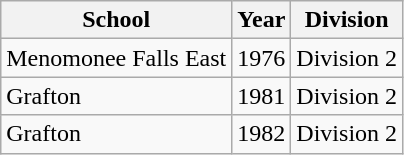<table class="wikitable">
<tr>
<th>School</th>
<th>Year</th>
<th>Division</th>
</tr>
<tr>
<td>Menomonee Falls East</td>
<td>1976</td>
<td>Division 2</td>
</tr>
<tr>
<td>Grafton</td>
<td>1981</td>
<td>Division 2</td>
</tr>
<tr>
<td>Grafton</td>
<td>1982</td>
<td>Division 2</td>
</tr>
</table>
